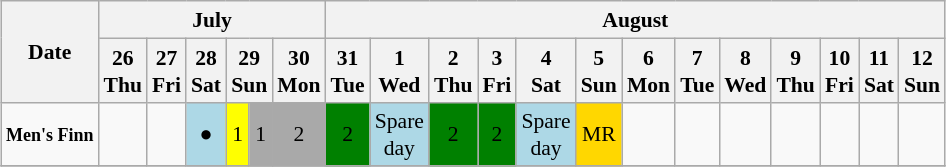<table class="wikitable" style="margin:0.5em auto; font-size:90%; line-height:1.25em;">
<tr>
<th rowspan=2>Date</th>
<th colspan=6>July</th>
<th colspan=13>August</th>
</tr>
<tr>
<th>26<br>Thu</th>
<th>27<br>Fri</th>
<th>28<br>Sat</th>
<th colspan=2>29<br>Sun</th>
<th>30<br>Mon</th>
<th>31<br>Tue</th>
<th>1<br>Wed</th>
<th>2<br>Thu</th>
<th>3<br>Fri</th>
<th>4<br>Sat</th>
<th>5<br>Sun</th>
<th>6<br>Mon</th>
<th>7<br>Tue</th>
<th>8<br>Wed</th>
<th>9<br>Thu</th>
<th>10<br>Fri</th>
<th>11<br>Sat</th>
<th>12<br>Sun</th>
</tr>
<tr align="center">
<td align="right"><small><strong>Men's Finn</strong></small></td>
<td></td>
<td></td>
<td bgcolor=LightBlue><span> ● </span></td>
<td bgcolor=Yellow><span> 1 </span></td>
<td bgcolor=DarkGrey><span> 1 </span></td>
<td bgcolor=DarkGrey><span> 2 </span></td>
<td bgcolor=Green><span> 2 </span></td>
<td bgcolor=LightBlue><span> Spare<br>day </span></td>
<td bgcolor=Green><span> 2 </span></td>
<td bgcolor=Green><span> 2 </span></td>
<td bgcolor=LightBlue><span> Spare<br>day </span></td>
<td bgcolor=Gold><span> MR </span></td>
<td></td>
<td></td>
<td></td>
<td></td>
<td></td>
<td></td>
<td></td>
</tr>
<tr>
</tr>
</table>
